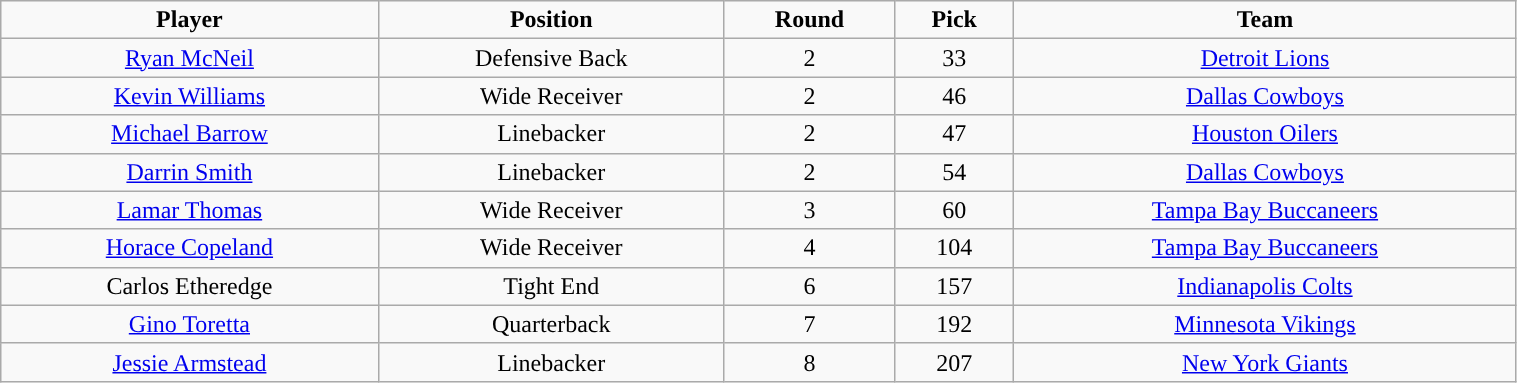<table class="wikitable" style="width:80%;">
<tr style="text-align:center; ">
<td><strong>Player</strong></td>
<td><strong>Position</strong></td>
<td><strong>Round</strong></td>
<td><strong>Pick</strong></td>
<td><strong>Team</strong></td>
</tr>
<tr style="text-align:center;" bgcolor="">
<td><a href='#'>Ryan McNeil</a></td>
<td>Defensive Back</td>
<td>2</td>
<td>33</td>
<td><a href='#'>Detroit Lions</a></td>
</tr>
<tr style="text-align:center;" bgcolor="">
<td><a href='#'>Kevin Williams</a></td>
<td>Wide Receiver</td>
<td>2</td>
<td>46</td>
<td><a href='#'>Dallas Cowboys</a></td>
</tr>
<tr style="text-align:center;" bgcolor="">
<td><a href='#'>Michael Barrow</a></td>
<td>Linebacker</td>
<td>2</td>
<td>47</td>
<td><a href='#'>Houston Oilers</a></td>
</tr>
<tr style="text-align:center;" bgcolor="">
<td><a href='#'>Darrin Smith</a></td>
<td>Linebacker</td>
<td>2</td>
<td>54</td>
<td><a href='#'>Dallas Cowboys</a></td>
</tr>
<tr style="text-align:center;" bgcolor="">
<td><a href='#'>Lamar Thomas</a></td>
<td>Wide Receiver</td>
<td>3</td>
<td>60</td>
<td><a href='#'>Tampa Bay Buccaneers</a></td>
</tr>
<tr style="text-align:center;" bgcolor="">
<td><a href='#'>Horace Copeland</a></td>
<td>Wide Receiver</td>
<td>4</td>
<td>104</td>
<td><a href='#'>Tampa Bay Buccaneers</a></td>
</tr>
<tr style="text-align:center;" bgcolor="">
<td>Carlos Etheredge</td>
<td>Tight End</td>
<td>6</td>
<td>157</td>
<td><a href='#'>Indianapolis Colts</a></td>
</tr>
<tr style="text-align:center;" bgcolor="">
<td><a href='#'>Gino Toretta</a></td>
<td>Quarterback</td>
<td>7</td>
<td>192</td>
<td><a href='#'>Minnesota Vikings</a></td>
</tr>
<tr style="text-align:center;" bgcolor="">
<td><a href='#'>Jessie Armstead</a></td>
<td>Linebacker</td>
<td>8</td>
<td>207</td>
<td><a href='#'>New York Giants</a></td>
</tr>
</table>
